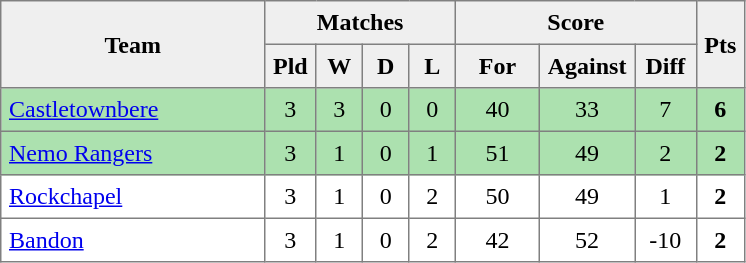<table style=border-collapse:collapse border=1 cellspacing=0 cellpadding=5>
<tr align=center bgcolor=#efefef>
<th rowspan=2 width=165>Team</th>
<th colspan=4>Matches</th>
<th colspan=3>Score</th>
<th rowspan=2width=20>Pts</th>
</tr>
<tr align=center bgcolor=#efefef>
<th width=20>Pld</th>
<th width=20>W</th>
<th width=20>D</th>
<th width=20>L</th>
<th width=45>For</th>
<th width=45>Against</th>
<th width=30>Diff</th>
</tr>
<tr align=center style="background:#ACE1AF;">
<td style="text-align:left;"><a href='#'>Castletownbere</a></td>
<td>3</td>
<td>3</td>
<td>0</td>
<td>0</td>
<td>40</td>
<td>33</td>
<td>7</td>
<td><strong>6</strong></td>
</tr>
<tr align=center style="background:#ACE1AF;">
<td style="text-align:left;"><a href='#'>Nemo Rangers</a></td>
<td>3</td>
<td>1</td>
<td>0</td>
<td>1</td>
<td>51</td>
<td>49</td>
<td>2</td>
<td><strong>2</strong></td>
</tr>
<tr align=center>
<td style="text-align:left;"><a href='#'>Rockchapel</a></td>
<td>3</td>
<td>1</td>
<td>0</td>
<td>2</td>
<td>50</td>
<td>49</td>
<td>1</td>
<td><strong>2</strong></td>
</tr>
<tr align=center>
<td style="text-align:left;"><a href='#'>Bandon</a></td>
<td>3</td>
<td>1</td>
<td>0</td>
<td>2</td>
<td>42</td>
<td>52</td>
<td>-10</td>
<td><strong>2</strong></td>
</tr>
</table>
